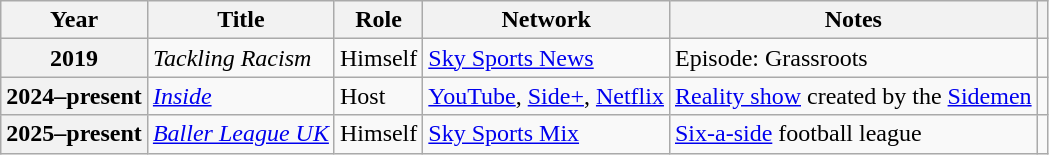<table class="wikitable sortable plainrowheaders">
<tr>
<th scope="col">Year</th>
<th scope="col">Title</th>
<th scope="col">Role</th>
<th scope="col">Network</th>
<th scope="col" class="unsortable">Notes</th>
<th scope="col" class="unsortable"></th>
</tr>
<tr>
<th scope="row">2019</th>
<td scope="row"><em>Tackling Racism</em></td>
<td>Himself</td>
<td><a href='#'>Sky Sports News</a></td>
<td>Episode: Grassroots</td>
<td style="text-align:center;"></td>
</tr>
<tr>
<th scope="row">2024–present</th>
<td scope="row"><em><a href='#'>Inside</a></em></td>
<td>Host</td>
<td><a href='#'>YouTube</a>, <a href='#'>Side+</a>, <a href='#'>Netflix</a></td>
<td><a href='#'>Reality show</a> created by the <a href='#'>Sidemen</a></td>
<td style="text-align:center;"></td>
</tr>
<tr>
<th scope="row">2025–present</th>
<td><em><a href='#'>Baller League UK</a></em></td>
<td>Himself</td>
<td><a href='#'>Sky Sports Mix</a></td>
<td><a href='#'>Six-a-side</a> football league</td>
<td style="text-align:center;"></td>
</tr>
</table>
